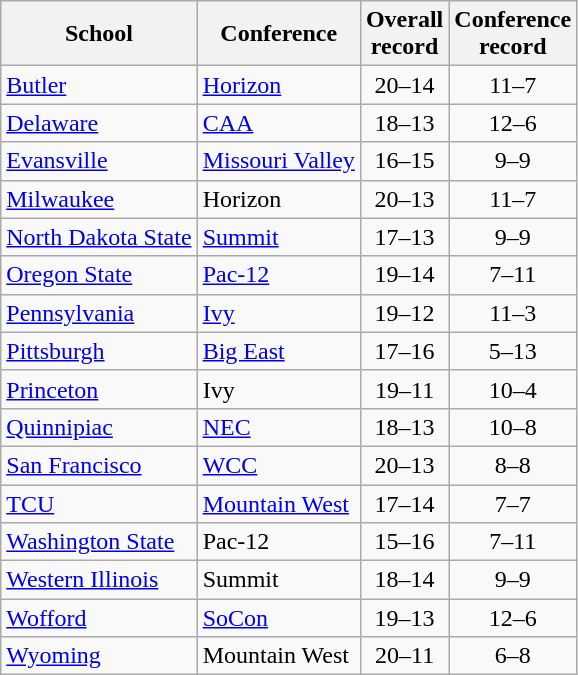<table class="wikitable sortable">
<tr>
<th>School</th>
<th>Conference</th>
<th>Overall<br>record</th>
<th>Conference<br>record</th>
</tr>
<tr>
<td><a href='#'>Butler</a></td>
<td><a href='#'>Horizon</a></td>
<td align=center>20–14</td>
<td align=center>11–7</td>
</tr>
<tr>
<td><a href='#'>Delaware</a></td>
<td><a href='#'>CAA</a></td>
<td align=center>18–13</td>
<td align=center>12–6</td>
</tr>
<tr>
<td><a href='#'>Evansville</a></td>
<td><a href='#'>Missouri Valley</a></td>
<td align=center>16–15</td>
<td align=center>9–9</td>
</tr>
<tr>
<td><a href='#'>Milwaukee</a></td>
<td>Horizon</td>
<td align=center>20–13</td>
<td align=center>11–7</td>
</tr>
<tr>
<td><a href='#'>North Dakota State</a></td>
<td><a href='#'>Summit</a></td>
<td align=center>17–13</td>
<td align=center>9–9</td>
</tr>
<tr>
<td><a href='#'>Oregon State</a></td>
<td><a href='#'>Pac-12</a></td>
<td align=center>19–14</td>
<td align=center>7–11</td>
</tr>
<tr>
<td><a href='#'>Pennsylvania</a></td>
<td><a href='#'>Ivy</a></td>
<td align=center>19–12</td>
<td align=center>11–3</td>
</tr>
<tr>
<td><a href='#'>Pittsburgh</a></td>
<td><a href='#'>Big East</a></td>
<td align=center>17–16</td>
<td align=center>5–13</td>
</tr>
<tr>
<td><a href='#'>Princeton</a></td>
<td>Ivy</td>
<td align=center>19–11</td>
<td align=center>10–4</td>
</tr>
<tr>
<td><a href='#'>Quinnipiac</a></td>
<td><a href='#'>NEC</a></td>
<td align=center>18–13</td>
<td align=center>10–8</td>
</tr>
<tr>
<td><a href='#'>San Francisco</a></td>
<td><a href='#'>WCC</a></td>
<td align=center>20–13</td>
<td align=center>8–8</td>
</tr>
<tr>
<td><a href='#'>TCU</a></td>
<td><a href='#'>Mountain West</a></td>
<td align=center>17–14</td>
<td align=center>7–7</td>
</tr>
<tr>
<td><a href='#'>Washington State</a></td>
<td>Pac-12</td>
<td align=center>15–16</td>
<td align=center>7–11</td>
</tr>
<tr>
<td><a href='#'>Western Illinois</a></td>
<td>Summit</td>
<td align=center>18–14</td>
<td align=center>9–9</td>
</tr>
<tr>
<td><a href='#'>Wofford</a></td>
<td><a href='#'>SoCon</a></td>
<td align=center>19–13</td>
<td align=center>12–6</td>
</tr>
<tr>
<td><a href='#'>Wyoming</a></td>
<td>Mountain West</td>
<td align=center>20–11</td>
<td align=center>6–8</td>
</tr>
</table>
